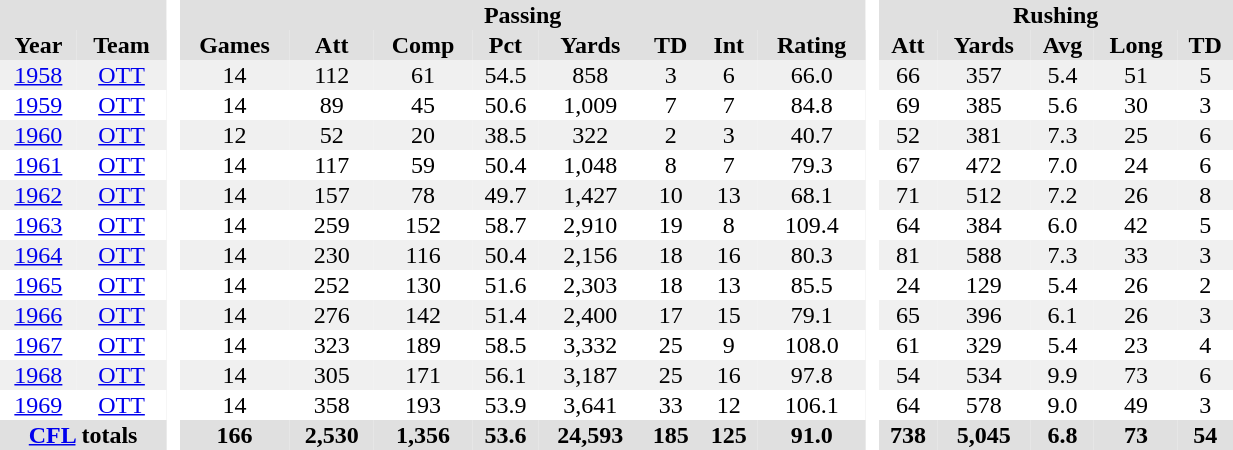<table BORDER="0" CELLPADDING="1" CELLSPACING="0" width="65%" style="text-align:center">
<tr bgcolor="#e0e0e0">
<th colspan="2"></th>
<th rowspan="99" bgcolor="#ffffff"> </th>
<th colspan="8">Passing</th>
<th rowspan="99" bgcolor="#ffffff"> </th>
<th colspan="7">Rushing</th>
</tr>
<tr bgcolor="#e0e0e0">
<th>Year</th>
<th>Team</th>
<th>Games</th>
<th>Att</th>
<th>Comp</th>
<th>Pct</th>
<th>Yards</th>
<th>TD</th>
<th>Int</th>
<th>Rating</th>
<th>Att</th>
<th>Yards</th>
<th>Avg</th>
<th>Long</th>
<th>TD</th>
</tr>
<tr ALIGN="center" bgcolor="#f0f0f0">
<td><a href='#'>1958</a></td>
<td><a href='#'>OTT</a></td>
<td>14</td>
<td>112</td>
<td>61</td>
<td>54.5</td>
<td>858</td>
<td>3</td>
<td>6</td>
<td>66.0</td>
<td>66</td>
<td>357</td>
<td>5.4</td>
<td>51</td>
<td>5</td>
</tr>
<tr ALIGN="center">
<td><a href='#'>1959</a></td>
<td><a href='#'>OTT</a></td>
<td>14</td>
<td>89</td>
<td>45</td>
<td>50.6</td>
<td>1,009</td>
<td>7</td>
<td>7</td>
<td>84.8</td>
<td>69</td>
<td>385</td>
<td>5.6</td>
<td>30</td>
<td>3</td>
</tr>
<tr ALIGN="center" bgcolor="#f0f0f0">
<td><a href='#'>1960</a></td>
<td><a href='#'>OTT</a></td>
<td>12</td>
<td>52</td>
<td>20</td>
<td>38.5</td>
<td>322</td>
<td>2</td>
<td>3</td>
<td>40.7</td>
<td>52</td>
<td>381</td>
<td>7.3</td>
<td>25</td>
<td>6</td>
</tr>
<tr ALIGN="center">
<td><a href='#'>1961</a></td>
<td><a href='#'>OTT</a></td>
<td>14</td>
<td>117</td>
<td>59</td>
<td>50.4</td>
<td>1,048</td>
<td>8</td>
<td>7</td>
<td>79.3</td>
<td>67</td>
<td>472</td>
<td>7.0</td>
<td>24</td>
<td>6</td>
</tr>
<tr ALIGN="center" bgcolor="#f0f0f0">
<td><a href='#'>1962</a></td>
<td><a href='#'>OTT</a></td>
<td>14</td>
<td>157</td>
<td>78</td>
<td>49.7</td>
<td>1,427</td>
<td>10</td>
<td>13</td>
<td>68.1</td>
<td>71</td>
<td>512</td>
<td>7.2</td>
<td>26</td>
<td>8</td>
</tr>
<tr ALIGN="center">
<td><a href='#'>1963</a></td>
<td><a href='#'>OTT</a></td>
<td>14</td>
<td>259</td>
<td>152</td>
<td>58.7</td>
<td>2,910</td>
<td>19</td>
<td>8</td>
<td>109.4</td>
<td>64</td>
<td>384</td>
<td>6.0</td>
<td>42</td>
<td>5</td>
</tr>
<tr ALIGN="center" bgcolor="#f0f0f0">
<td><a href='#'>1964</a></td>
<td><a href='#'>OTT</a></td>
<td>14</td>
<td>230</td>
<td>116</td>
<td>50.4</td>
<td>2,156</td>
<td>18</td>
<td>16</td>
<td>80.3</td>
<td>81</td>
<td>588</td>
<td>7.3</td>
<td>33</td>
<td>3</td>
</tr>
<tr ALIGN="center">
<td><a href='#'>1965</a></td>
<td><a href='#'>OTT</a></td>
<td>14</td>
<td>252</td>
<td>130</td>
<td>51.6</td>
<td>2,303</td>
<td>18</td>
<td>13</td>
<td>85.5</td>
<td>24</td>
<td>129</td>
<td>5.4</td>
<td>26</td>
<td>2</td>
</tr>
<tr ALIGN="center" bgcolor="#f0f0f0">
<td><a href='#'>1966</a></td>
<td><a href='#'>OTT</a></td>
<td>14</td>
<td>276</td>
<td>142</td>
<td>51.4</td>
<td>2,400</td>
<td>17</td>
<td>15</td>
<td>79.1</td>
<td>65</td>
<td>396</td>
<td>6.1</td>
<td>26</td>
<td>3</td>
</tr>
<tr ALIGN="center">
<td><a href='#'>1967</a></td>
<td><a href='#'>OTT</a></td>
<td>14</td>
<td>323</td>
<td>189</td>
<td>58.5</td>
<td>3,332</td>
<td>25</td>
<td>9</td>
<td>108.0</td>
<td>61</td>
<td>329</td>
<td>5.4</td>
<td>23</td>
<td>4</td>
</tr>
<tr ALIGN="center" bgcolor="#f0f0f0">
<td><a href='#'>1968</a></td>
<td><a href='#'>OTT</a></td>
<td>14</td>
<td>305</td>
<td>171</td>
<td>56.1</td>
<td>3,187</td>
<td>25</td>
<td>16</td>
<td>97.8</td>
<td>54</td>
<td>534</td>
<td>9.9</td>
<td>73</td>
<td>6</td>
</tr>
<tr ALIGN="center">
<td><a href='#'>1969</a></td>
<td><a href='#'>OTT</a></td>
<td>14</td>
<td>358</td>
<td>193</td>
<td>53.9</td>
<td>3,641</td>
<td>33</td>
<td>12</td>
<td>106.1</td>
<td>64</td>
<td>578</td>
<td>9.0</td>
<td>49</td>
<td>3</td>
</tr>
<tr bgcolor="#e0e0e0">
<th colspan="2"><a href='#'>CFL</a> totals</th>
<th>166</th>
<th>2,530</th>
<th>1,356</th>
<th>53.6</th>
<th>24,593</th>
<th>185</th>
<th>125</th>
<th>91.0</th>
<th>738</th>
<th>5,045</th>
<th>6.8</th>
<th>73</th>
<th>54</th>
</tr>
</table>
